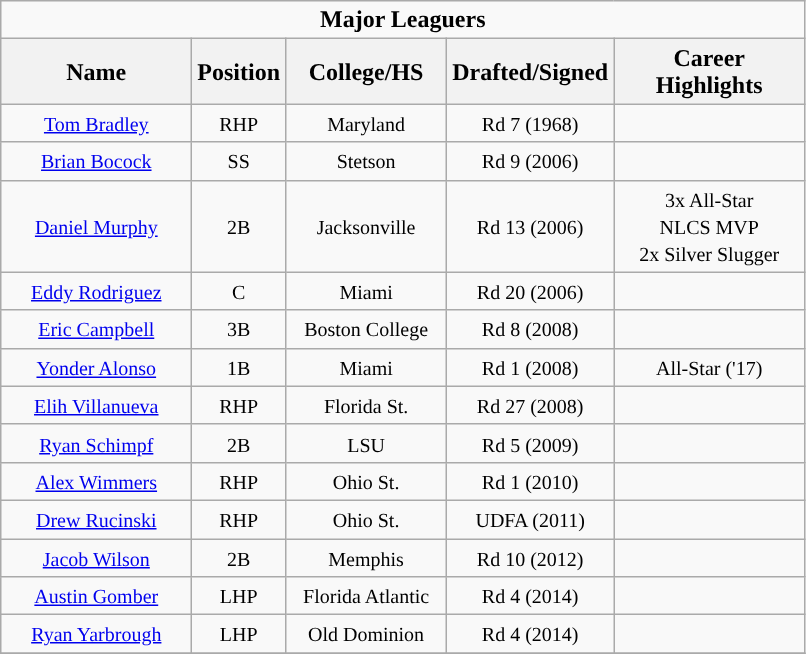<table class="wikitable" style="text-align:center">
<tr>
<td colspan="5"><strong>Major Leaguers</strong></td>
</tr>
<tr>
<th width=120px>Name</th>
<th width=40px>Position</th>
<th width=100px>College/HS</th>
<th width=100px>Drafted/Signed</th>
<th width=120px>Career Highlights</th>
</tr>
<tr>
<td><a href='#'><small>Tom Bradley</small></a></td>
<td><small>RHP</small></td>
<td><small>Maryland</small></td>
<td><small>Rd 7 (1968)</small></td>
<td></td>
</tr>
<tr>
<td><a href='#'><small>Brian Bocock</small></a></td>
<td><small>SS</small></td>
<td><small>Stetson</small></td>
<td><small>Rd 9 (2006)</small></td>
<td></td>
</tr>
<tr>
<td><a href='#'><small>Daniel Murphy</small></a></td>
<td><small>2B</small></td>
<td><small>Jacksonville</small></td>
<td><small>Rd 13 (2006)</small></td>
<td><small>3x All-Star<br>NLCS MVP<br>2x Silver Slugger</small></td>
</tr>
<tr>
<td><a href='#'><small>Eddy Rodriguez</small></a></td>
<td><small>C</small></td>
<td><small>Miami</small></td>
<td><small>Rd 20 (2006)</small></td>
<td></td>
</tr>
<tr>
<td><a href='#'><small>Eric Campbell</small></a></td>
<td><small>3B</small></td>
<td><small>Boston College</small></td>
<td><small>Rd 8 (2008)</small></td>
<td></td>
</tr>
<tr>
<td><a href='#'><small>Yonder Alonso</small></a></td>
<td><small>1B</small></td>
<td><small>Miami</small></td>
<td><small>Rd 1 (2008)</small></td>
<td><small>All-Star ('17)</small></td>
</tr>
<tr>
<td><a href='#'><small>Elih Villanueva</small></a></td>
<td><small>RHP</small></td>
<td><small>Florida St.</small></td>
<td><small>Rd 27 (2008)</small></td>
<td></td>
</tr>
<tr>
<td><a href='#'><small>Ryan Schimpf</small></a></td>
<td><small>2B</small></td>
<td><small>LSU</small></td>
<td><small>Rd 5 (2009)</small></td>
<td></td>
</tr>
<tr>
<td><a href='#'><small>Alex Wimmers</small></a></td>
<td><small>RHP</small></td>
<td><small>Ohio St.</small></td>
<td><small>Rd 1 (2010)</small></td>
<td></td>
</tr>
<tr>
<td><a href='#'><small>Drew Rucinski</small></a></td>
<td><small>RHP</small></td>
<td><small>Ohio St.</small></td>
<td><small>UDFA (2011)</small></td>
<td></td>
</tr>
<tr>
<td><a href='#'><small>Jacob Wilson</small></a></td>
<td><small>2B</small></td>
<td><small>Memphis</small></td>
<td><small>Rd 10 (2012)</small></td>
<td></td>
</tr>
<tr>
<td><a href='#'><small>Austin Gomber</small></a></td>
<td><small>LHP</small></td>
<td><small>Florida Atlantic</small></td>
<td><small>Rd 4 (2014)</small></td>
<td></td>
</tr>
<tr>
<td><a href='#'><small>Ryan Yarbrough</small></a></td>
<td><small>LHP</small></td>
<td><small>Old Dominion</small></td>
<td><small>Rd 4 (2014)</small></td>
<td></td>
</tr>
<tr>
</tr>
</table>
